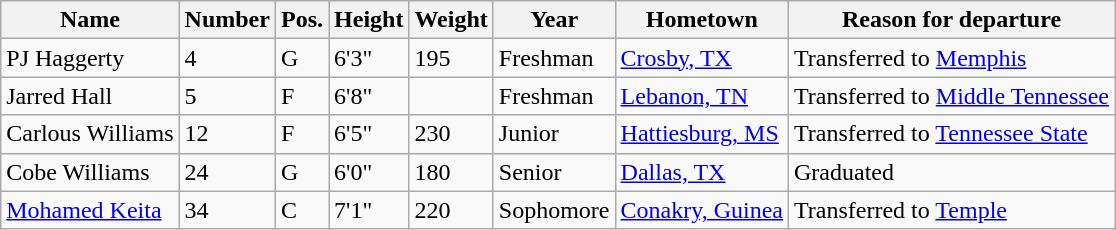<table class="wikitable sortable" border="1">
<tr>
<th>Name</th>
<th>Number</th>
<th>Pos.</th>
<th>Height</th>
<th>Weight</th>
<th>Year</th>
<th>Hometown</th>
<th class="unsortable">Reason for departure</th>
</tr>
<tr>
<td>PJ Haggerty</td>
<td>4</td>
<td>G</td>
<td>6'3"</td>
<td>195</td>
<td> Freshman</td>
<td><a href='#'>Crosby, TX</a></td>
<td>Transferred to <a href='#'>Memphis</a></td>
</tr>
<tr>
<td>Jarred Hall</td>
<td>5</td>
<td>F</td>
<td>6'8"</td>
<td></td>
<td>Freshman</td>
<td><a href='#'>Lebanon, TN</a></td>
<td>Transferred to <a href='#'>Middle Tennessee</a></td>
</tr>
<tr>
<td>Carlous Williams</td>
<td>12</td>
<td>F</td>
<td>6'5"</td>
<td>230</td>
<td>Junior</td>
<td><a href='#'>Hattiesburg, MS</a></td>
<td>Transferred to <a href='#'>Tennessee State</a></td>
</tr>
<tr>
<td>Cobe Williams</td>
<td>24</td>
<td>G</td>
<td>6'0"</td>
<td>180</td>
<td>Senior</td>
<td><a href='#'>Dallas, TX</a></td>
<td>Graduated</td>
</tr>
<tr>
<td><a href='#'>Mohamed Keita</a></td>
<td>34</td>
<td>C</td>
<td>7'1"</td>
<td>220</td>
<td>Sophomore</td>
<td><a href='#'>Conakry, Guinea</a></td>
<td>Transferred to <a href='#'>Temple</a></td>
</tr>
</table>
